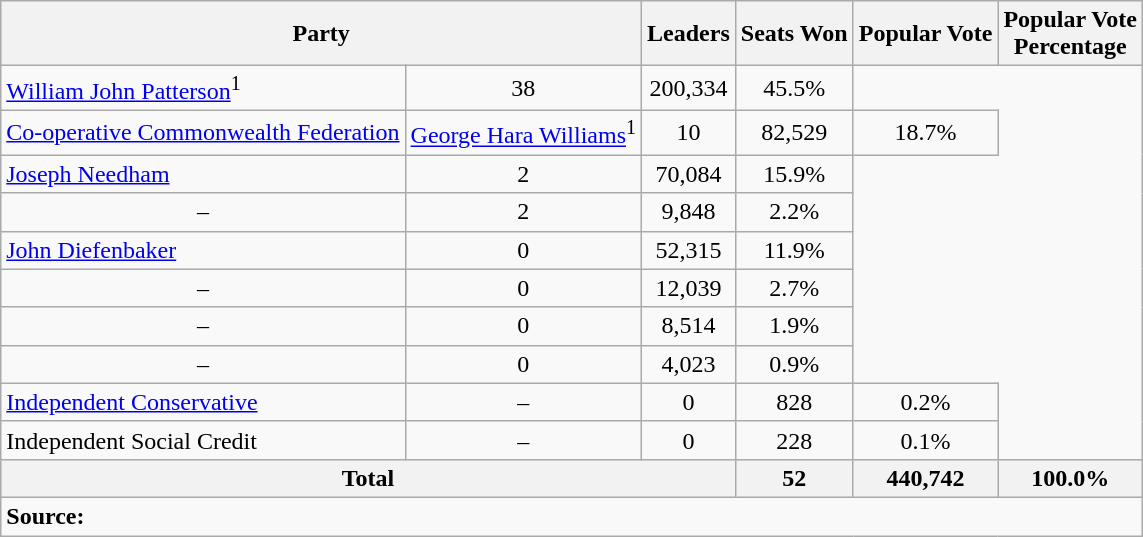<table class="wikitable">
<tr>
<th colspan="2">Party</th>
<th>Leaders</th>
<th>Seats Won</th>
<th>Popular Vote</th>
<th>Popular Vote<br>Percentage</th>
</tr>
<tr>
<td><a href='#'>William John Patterson</a><sup>1</sup></td>
<td align=center>38</td>
<td align=center>200,334</td>
<td align=center>45.5%</td>
</tr>
<tr>
<td><a href='#'>Co-operative Commonwealth Federation</a></td>
<td><a href='#'>George Hara Williams</a><sup>1</sup></td>
<td align=center>10</td>
<td align=center>82,529</td>
<td align=center>18.7%</td>
</tr>
<tr>
<td><a href='#'>Joseph Needham</a></td>
<td align=center>2</td>
<td align=center>70,084</td>
<td align=center>15.9%</td>
</tr>
<tr>
<td align=center>–</td>
<td align=center>2</td>
<td align=center>9,848</td>
<td align=center>2.2%</td>
</tr>
<tr>
<td><a href='#'>John Diefenbaker</a></td>
<td align=center>0</td>
<td align=center>52,315</td>
<td align=center>11.9%</td>
</tr>
<tr>
<td align=center>–</td>
<td align=center>0</td>
<td align=center>12,039</td>
<td align=center>2.7%</td>
</tr>
<tr>
<td align=center>–</td>
<td align=center>0</td>
<td align=center>8,514</td>
<td align=center>1.9%</td>
</tr>
<tr>
<td align=center>–</td>
<td align=center>0</td>
<td align=center>4,023</td>
<td align=center>0.9%</td>
</tr>
<tr>
<td><a href='#'>Independent Conservative</a></td>
<td align=center>–</td>
<td align=center>0</td>
<td align=center>828</td>
<td align=center>0.2%</td>
</tr>
<tr>
<td>Independent Social Credit</td>
<td align=center>–</td>
<td align=center>0</td>
<td align=center>228</td>
<td align=center>0.1%</td>
</tr>
<tr>
<th colspan=3>Total</th>
<th>52</th>
<th>440,742</th>
<th>100.0%</th>
</tr>
<tr>
<td colspan=6><strong>Source:</strong> </td>
</tr>
</table>
